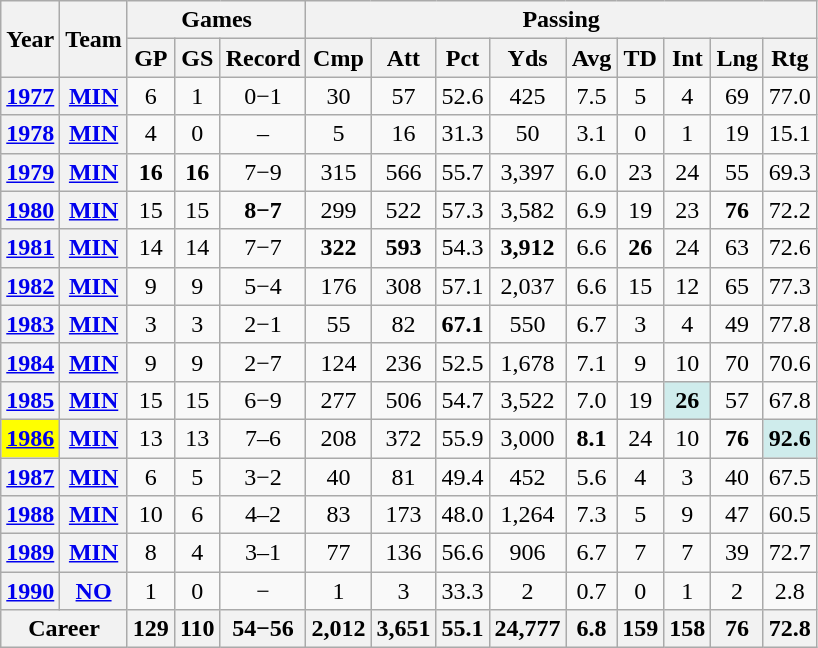<table class="wikitable" style="text-align:center">
<tr>
<th rowspan="2">Year</th>
<th rowspan="2">Team</th>
<th colspan="3">Games</th>
<th colspan="9">Passing</th>
</tr>
<tr>
<th>GP</th>
<th>GS</th>
<th>Record</th>
<th>Cmp</th>
<th>Att</th>
<th>Pct</th>
<th>Yds</th>
<th>Avg</th>
<th>TD</th>
<th>Int</th>
<th>Lng</th>
<th>Rtg</th>
</tr>
<tr>
<th><a href='#'>1977</a></th>
<th><a href='#'>MIN</a></th>
<td>6</td>
<td>1</td>
<td>0−1</td>
<td>30</td>
<td>57</td>
<td>52.6</td>
<td>425</td>
<td>7.5</td>
<td>5</td>
<td>4</td>
<td>69</td>
<td>77.0</td>
</tr>
<tr>
<th><a href='#'>1978</a></th>
<th><a href='#'>MIN</a></th>
<td>4</td>
<td>0</td>
<td>–</td>
<td>5</td>
<td>16</td>
<td>31.3</td>
<td>50</td>
<td>3.1</td>
<td>0</td>
<td>1</td>
<td>19</td>
<td>15.1</td>
</tr>
<tr>
<th><a href='#'>1979</a></th>
<th><a href='#'>MIN</a></th>
<td><strong>16</strong></td>
<td><strong>16</strong></td>
<td>7−9</td>
<td>315</td>
<td>566</td>
<td>55.7</td>
<td>3,397</td>
<td>6.0</td>
<td>23</td>
<td>24</td>
<td>55</td>
<td>69.3</td>
</tr>
<tr>
<th><a href='#'>1980</a></th>
<th><a href='#'>MIN</a></th>
<td>15</td>
<td>15</td>
<td><strong>8−7</strong></td>
<td>299</td>
<td>522</td>
<td>57.3</td>
<td>3,582</td>
<td>6.9</td>
<td>19</td>
<td>23</td>
<td><strong>76</strong></td>
<td>72.2</td>
</tr>
<tr>
<th><a href='#'>1981</a></th>
<th><a href='#'>MIN</a></th>
<td>14</td>
<td>14</td>
<td>7−7</td>
<td><strong>322</strong></td>
<td><strong>593</strong></td>
<td>54.3</td>
<td><strong>3,912</strong></td>
<td>6.6</td>
<td><strong>26</strong></td>
<td>24</td>
<td>63</td>
<td>72.6</td>
</tr>
<tr>
<th><a href='#'>1982</a></th>
<th><a href='#'>MIN</a></th>
<td>9</td>
<td>9</td>
<td>5−4</td>
<td>176</td>
<td>308</td>
<td>57.1</td>
<td>2,037</td>
<td>6.6</td>
<td>15</td>
<td>12</td>
<td>65</td>
<td>77.3</td>
</tr>
<tr>
<th><a href='#'>1983</a></th>
<th><a href='#'>MIN</a></th>
<td>3</td>
<td>3</td>
<td>2−1</td>
<td>55</td>
<td>82</td>
<td><strong>67.1</strong></td>
<td>550</td>
<td>6.7</td>
<td>3</td>
<td>4</td>
<td>49</td>
<td>77.8</td>
</tr>
<tr>
<th><a href='#'>1984</a></th>
<th><a href='#'>MIN</a></th>
<td>9</td>
<td>9</td>
<td>2−7</td>
<td>124</td>
<td>236</td>
<td>52.5</td>
<td>1,678</td>
<td>7.1</td>
<td>9</td>
<td>10</td>
<td>70</td>
<td>70.6</td>
</tr>
<tr>
<th><a href='#'>1985</a></th>
<th><a href='#'>MIN</a></th>
<td>15</td>
<td>15</td>
<td>6−9</td>
<td>277</td>
<td>506</td>
<td>54.7</td>
<td>3,522</td>
<td>7.0</td>
<td>19</td>
<td style="background:#cfecec;"><strong>26</strong></td>
<td>57</td>
<td>67.8</td>
</tr>
<tr>
<th style="background:#ffff00"><a href='#'>1986</a></th>
<th><a href='#'>MIN</a></th>
<td>13</td>
<td>13</td>
<td>7–6</td>
<td>208</td>
<td>372</td>
<td>55.9</td>
<td>3,000</td>
<td><strong>8.1</strong></td>
<td>24</td>
<td>10</td>
<td><strong>76</strong></td>
<td style="background:#cfecec"><strong>92.6</strong></td>
</tr>
<tr>
<th><a href='#'>1987</a></th>
<th><a href='#'>MIN</a></th>
<td>6</td>
<td>5</td>
<td>3−2</td>
<td>40</td>
<td>81</td>
<td>49.4</td>
<td>452</td>
<td>5.6</td>
<td>4</td>
<td>3</td>
<td>40</td>
<td>67.5</td>
</tr>
<tr>
<th><a href='#'>1988</a></th>
<th><a href='#'>MIN</a></th>
<td>10</td>
<td>6</td>
<td>4–2</td>
<td>83</td>
<td>173</td>
<td>48.0</td>
<td>1,264</td>
<td>7.3</td>
<td>5</td>
<td>9</td>
<td>47</td>
<td>60.5</td>
</tr>
<tr>
<th><a href='#'>1989</a></th>
<th><a href='#'>MIN</a></th>
<td>8</td>
<td>4</td>
<td>3–1</td>
<td>77</td>
<td>136</td>
<td>56.6</td>
<td>906</td>
<td>6.7</td>
<td>7</td>
<td>7</td>
<td>39</td>
<td>72.7</td>
</tr>
<tr>
<th><a href='#'>1990</a></th>
<th><a href='#'>NO</a></th>
<td>1</td>
<td>0</td>
<td>−</td>
<td>1</td>
<td>3</td>
<td>33.3</td>
<td>2</td>
<td>0.7</td>
<td>0</td>
<td>1</td>
<td>2</td>
<td>2.8</td>
</tr>
<tr>
<th colspan="2">Career</th>
<th>129</th>
<th>110</th>
<th>54−56</th>
<th>2,012</th>
<th>3,651</th>
<th>55.1</th>
<th>24,777</th>
<th>6.8</th>
<th>159</th>
<th>158</th>
<th>76</th>
<th>72.8</th>
</tr>
</table>
